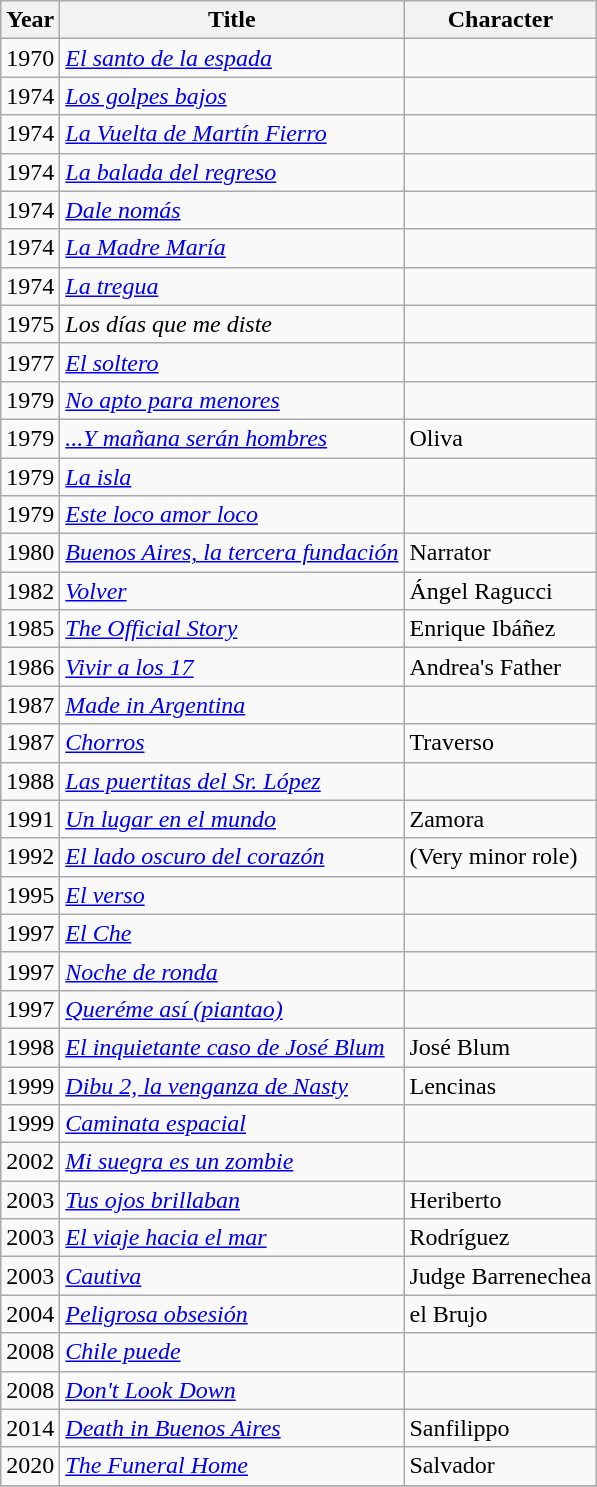<table class="wikitable" style="display:inline-table;">
<tr>
<th>Year</th>
<th>Title</th>
<th>Character</th>
</tr>
<tr>
<td>1970</td>
<td><em><a href='#'>El santo de la espada</a></em></td>
<td></td>
</tr>
<tr>
<td>1974</td>
<td><em><a href='#'>Los golpes bajos</a></em></td>
<td></td>
</tr>
<tr>
<td>1974</td>
<td><em><a href='#'>La Vuelta de Martín Fierro</a></em></td>
<td></td>
</tr>
<tr>
<td>1974</td>
<td><em><a href='#'>La balada del regreso</a></em></td>
<td></td>
</tr>
<tr>
<td>1974</td>
<td><em><a href='#'>Dale nomás</a></em></td>
<td></td>
</tr>
<tr>
<td>1974</td>
<td><em><a href='#'>La Madre María</a></em></td>
<td></td>
</tr>
<tr>
<td>1974</td>
<td><em><a href='#'>La tregua</a></em></td>
<td></td>
</tr>
<tr>
<td>1975</td>
<td><em>Los días que me diste</em></td>
<td></td>
</tr>
<tr>
<td>1977</td>
<td><em><a href='#'>El soltero</a></em></td>
<td></td>
</tr>
<tr>
<td>1979</td>
<td><em><a href='#'>No apto para menores</a></em></td>
<td></td>
</tr>
<tr>
<td>1979</td>
<td><em><a href='#'>...Y mañana serán hombres</a></em></td>
<td>Oliva</td>
</tr>
<tr>
<td>1979</td>
<td><em><a href='#'>La isla</a></em></td>
<td></td>
</tr>
<tr>
<td>1979</td>
<td><em><a href='#'>Este loco amor loco</a></em></td>
<td></td>
</tr>
<tr>
<td>1980</td>
<td><em><a href='#'>Buenos Aires, la tercera fundación</a></em></td>
<td>Narrator</td>
</tr>
<tr>
<td>1982</td>
<td><em><a href='#'>Volver</a></em></td>
<td>Ángel Ragucci</td>
</tr>
<tr>
<td>1985</td>
<td><em><a href='#'>The Official Story</a></em></td>
<td>Enrique Ibáñez</td>
</tr>
<tr>
<td>1986</td>
<td><em><a href='#'>Vivir a los 17</a></em></td>
<td>Andrea's Father</td>
</tr>
<tr>
<td>1987</td>
<td><em><a href='#'>Made in Argentina</a></em></td>
<td></td>
</tr>
<tr>
<td>1987</td>
<td><em><a href='#'>Chorros</a></em></td>
<td>Traverso</td>
</tr>
<tr>
<td>1988</td>
<td><em><a href='#'>Las puertitas del Sr. López</a></em></td>
<td></td>
</tr>
<tr>
<td>1991</td>
<td><em><a href='#'>Un lugar en el mundo</a></em></td>
<td>Zamora</td>
</tr>
<tr>
<td>1992</td>
<td><em><a href='#'>El lado oscuro del corazón</a></em></td>
<td>(Very minor role)</td>
</tr>
<tr>
<td>1995</td>
<td><em><a href='#'>El verso</a></em></td>
<td></td>
</tr>
<tr>
<td>1997</td>
<td><em><a href='#'>El Che</a></em></td>
<td></td>
</tr>
<tr>
<td>1997</td>
<td><em><a href='#'>Noche de ronda</a></em></td>
<td></td>
</tr>
<tr>
<td>1997</td>
<td><em><a href='#'>Queréme así (piantao)</a></em></td>
<td></td>
</tr>
<tr>
<td>1998</td>
<td><em><a href='#'>El inquietante caso de José Blum</a></em></td>
<td>José Blum</td>
</tr>
<tr>
<td>1999</td>
<td><em><a href='#'>Dibu 2, la venganza de Nasty</a></em></td>
<td>Lencinas</td>
</tr>
<tr>
<td>1999</td>
<td><em><a href='#'>Caminata espacial</a></em></td>
<td></td>
</tr>
<tr>
<td>2002</td>
<td><em><a href='#'>Mi suegra es un zombie</a></em></td>
<td></td>
</tr>
<tr>
<td>2003</td>
<td><em><a href='#'>Tus ojos brillaban</a></em></td>
<td>Heriberto</td>
</tr>
<tr>
<td>2003</td>
<td><em><a href='#'>El viaje hacia el mar</a></em></td>
<td>Rodríguez</td>
</tr>
<tr>
<td>2003</td>
<td><em><a href='#'>Cautiva</a></em></td>
<td>Judge Barrenechea</td>
</tr>
<tr>
<td>2004</td>
<td><em><a href='#'>Peligrosa obsesión</a></em></td>
<td>el Brujo</td>
</tr>
<tr>
<td>2008</td>
<td><em><a href='#'>Chile puede</a></em></td>
<td></td>
</tr>
<tr>
<td>2008</td>
<td><em><a href='#'>Don't Look Down</a></em></td>
<td></td>
</tr>
<tr>
<td>2014</td>
<td><em><a href='#'>Death in Buenos Aires</a></em></td>
<td>Sanfilippo</td>
</tr>
<tr>
<td>2020</td>
<td><em><a href='#'>The Funeral Home</a></em></td>
<td>Salvador</td>
</tr>
<tr>
</tr>
</table>
